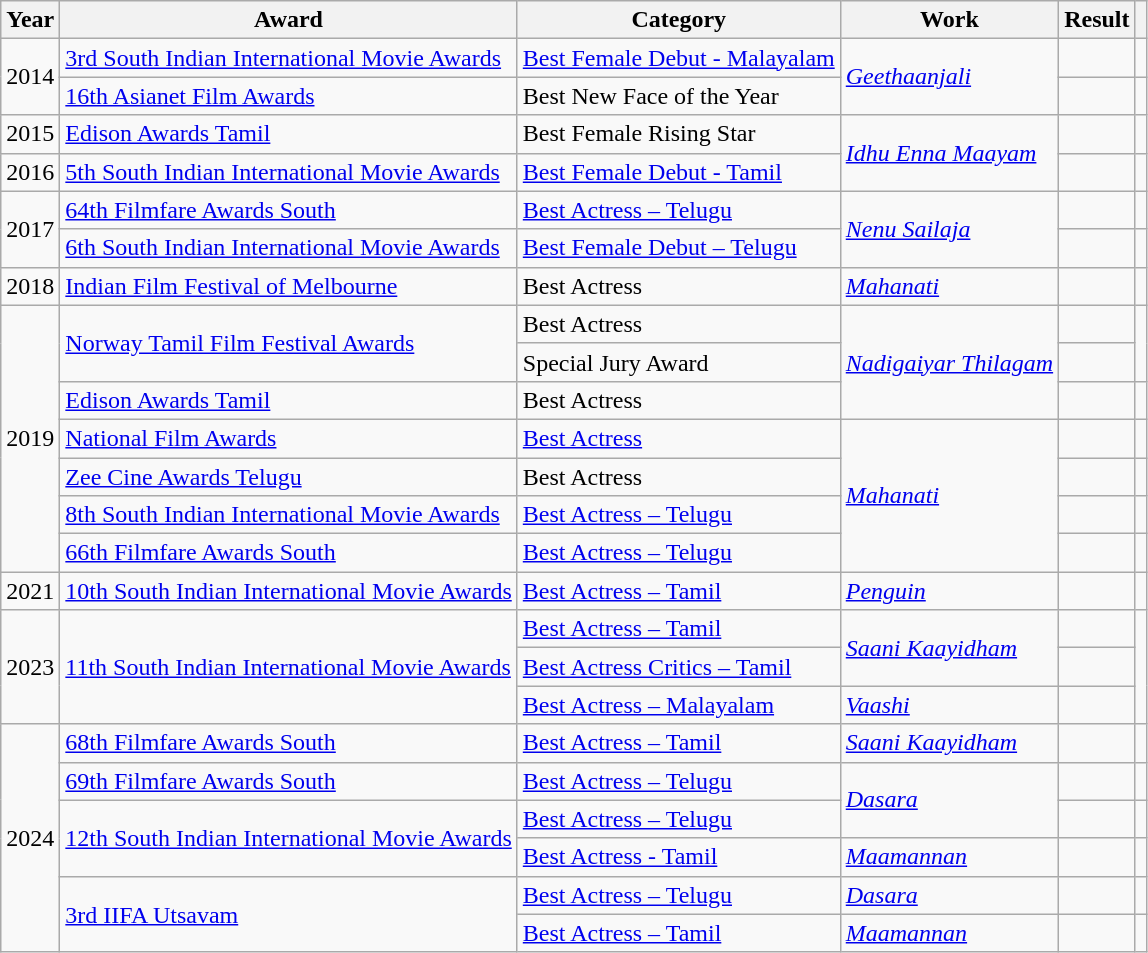<table class="wikitable sortable">
<tr>
<th scope="col">Year</th>
<th scope="col">Award</th>
<th scope="col">Category</th>
<th scope="col">Work</th>
<th scope="col">Result</th>
<th class="unsortable" scope="col"></th>
</tr>
<tr>
<td rowspan="2">2014</td>
<td><a href='#'>3rd South Indian International Movie Awards</a></td>
<td><a href='#'>Best Female Debut - Malayalam</a></td>
<td rowspan="2"><em><a href='#'>Geethaanjali</a></em></td>
<td></td>
<td style="text-align: center;"></td>
</tr>
<tr>
<td><a href='#'>16th Asianet Film Awards</a></td>
<td>Best New Face of the Year</td>
<td></td>
<td style="text-align: center;"></td>
</tr>
<tr>
<td>2015</td>
<td><a href='#'>Edison Awards Tamil</a></td>
<td>Best Female Rising Star</td>
<td rowspan="2"><em><a href='#'>Idhu Enna Maayam</a></em></td>
<td></td>
<td style="text-align: center;"></td>
</tr>
<tr>
<td>2016</td>
<td><a href='#'>5th South Indian International Movie Awards</a></td>
<td><a href='#'>Best Female Debut - Tamil</a></td>
<td></td>
<td style="text-align: center;"></td>
</tr>
<tr>
<td rowspan="2">2017</td>
<td><a href='#'>64th Filmfare Awards South</a></td>
<td><a href='#'>Best Actress – Telugu</a></td>
<td rowspan="2"><em><a href='#'>Nenu Sailaja</a></em></td>
<td></td>
<td style="text-align: center;"></td>
</tr>
<tr>
<td><a href='#'>6th South Indian International Movie Awards</a></td>
<td><a href='#'>Best Female Debut – Telugu</a></td>
<td></td>
<td style="text-align: center;"></td>
</tr>
<tr>
<td>2018</td>
<td><a href='#'>Indian Film Festival of Melbourne</a></td>
<td>Best Actress</td>
<td><em><a href='#'>Mahanati</a></em></td>
<td></td>
<td style="text-align: center;"></td>
</tr>
<tr>
<td rowspan="7">2019</td>
<td rowspan="2"><a href='#'>Norway Tamil Film Festival Awards</a></td>
<td>Best Actress</td>
<td rowspan="3"><em><a href='#'>Nadigaiyar Thilagam</a></em></td>
<td></td>
<td rowspan="2" style="text-align: center;"></td>
</tr>
<tr>
<td>Special Jury Award</td>
<td></td>
</tr>
<tr>
<td><a href='#'>Edison Awards Tamil</a></td>
<td>Best Actress</td>
<td></td>
<td style="text-align: center;"></td>
</tr>
<tr>
<td><a href='#'>National Film Awards</a></td>
<td><a href='#'>Best Actress</a></td>
<td rowspan="4"><em><a href='#'>Mahanati</a></em></td>
<td></td>
<td style="text-align: center;"></td>
</tr>
<tr>
<td><a href='#'>Zee Cine Awards Telugu</a></td>
<td>Best Actress</td>
<td></td>
<td style="text-align: center;"></td>
</tr>
<tr>
<td><a href='#'>8th South Indian International Movie Awards</a></td>
<td><a href='#'>Best Actress – Telugu</a></td>
<td></td>
<td style="text-align: center;"></td>
</tr>
<tr>
<td><a href='#'>66th Filmfare Awards South</a></td>
<td><a href='#'>Best Actress – Telugu</a></td>
<td></td>
<td style="text-align: center;"></td>
</tr>
<tr>
<td rowspan="1">2021</td>
<td><a href='#'>10th South Indian International Movie Awards</a></td>
<td><a href='#'>Best Actress – Tamil</a></td>
<td><em><a href='#'>Penguin</a></em></td>
<td></td>
<td style="text-align: center;"></td>
</tr>
<tr>
<td rowspan="3">2023</td>
<td rowspan="3"><a href='#'>11th South Indian International Movie Awards</a></td>
<td><a href='#'>Best Actress – Tamil</a></td>
<td rowspan="2"><em><a href='#'>Saani Kaayidham</a></em></td>
<td></td>
<td rowspan="3" style="text-align: center;"></td>
</tr>
<tr>
<td><a href='#'>Best Actress Critics – Tamil</a></td>
<td></td>
</tr>
<tr>
<td><a href='#'>Best Actress – Malayalam</a></td>
<td><em><a href='#'>Vaashi</a></em></td>
<td></td>
</tr>
<tr>
<td rowspan="6">2024</td>
<td><a href='#'>68th Filmfare Awards South</a></td>
<td><a href='#'>Best Actress – Tamil</a></td>
<td><em><a href='#'>Saani Kaayidham</a></em></td>
<td></td>
<td></td>
</tr>
<tr>
<td><a href='#'>69th Filmfare Awards South</a></td>
<td><a href='#'>Best Actress – Telugu</a></td>
<td rowspan="2"><em><a href='#'>Dasara</a></em></td>
<td></td>
<td></td>
</tr>
<tr>
<td rowspan="2"><a href='#'>12th South Indian International Movie Awards</a></td>
<td><a href='#'>Best Actress – Telugu</a></td>
<td></td>
<td></td>
</tr>
<tr>
<td><a href='#'>Best Actress - Tamil</a></td>
<td><em><a href='#'>Maamannan</a></em></td>
<td></td>
<td></td>
</tr>
<tr>
<td rowspan="2"><a href='#'>3rd IIFA Utsavam</a></td>
<td><a href='#'>Best Actress – Telugu</a></td>
<td><em><a href='#'>Dasara</a></em></td>
<td></td>
<td></td>
</tr>
<tr>
<td><a href='#'>Best Actress – Tamil</a></td>
<td><em><a href='#'>Maamannan</a></em></td>
<td></td>
<td></td>
</tr>
</table>
